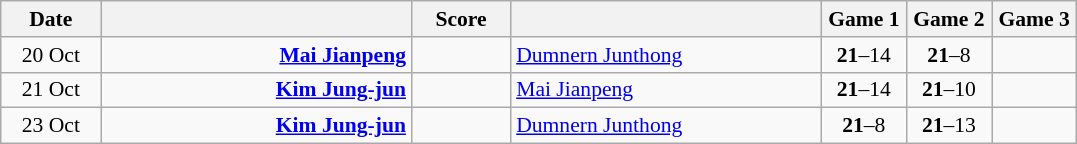<table class="wikitable" style="text-align:center; font-size:90% ">
<tr>
<th width="60">Date</th>
<th align="right" width="200"></th>
<th width="60">Score</th>
<th align="left" width="200"></th>
<th width="50">Game 1</th>
<th width="50">Game 2</th>
<th width="50">Game 3</th>
</tr>
<tr>
<td>20 Oct</td>
<td align="right"><strong><a href='#'>Mai Jianpeng</a> </strong></td>
<td align="center"></td>
<td align="left"> <a href='#'>Dumnern Junthong</a></td>
<td><strong>21</strong>–14</td>
<td><strong>21</strong>–8</td>
<td></td>
</tr>
<tr>
<td>21 Oct</td>
<td align="right"><strong><a href='#'>Kim Jung-jun</a> </strong></td>
<td align="center"></td>
<td align="left"> <a href='#'>Mai Jianpeng</a></td>
<td><strong>21</strong>–14</td>
<td><strong>21</strong>–10</td>
<td></td>
</tr>
<tr>
<td>23 Oct</td>
<td align="right"><strong><a href='#'>Kim Jung-jun</a> </strong></td>
<td align="center"></td>
<td align="left"> <a href='#'>Dumnern Junthong</a></td>
<td><strong>21</strong>–8</td>
<td><strong>21</strong>–13</td>
<td></td>
</tr>
</table>
